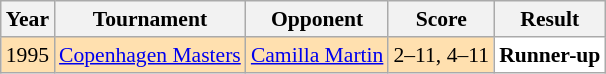<table class="sortable wikitable" style="font-size: 90%;">
<tr>
<th>Year</th>
<th>Tournament</th>
<th>Opponent</th>
<th>Score</th>
<th>Result</th>
</tr>
<tr style="background:#FFE0AF">
<td align="center">1995</td>
<td align="left"><a href='#'>Copenhagen Masters</a></td>
<td align="left"> <a href='#'>Camilla Martin</a></td>
<td align="left">2–11, 4–11</td>
<td style="text-align:left; background:white"> <strong>Runner-up</strong></td>
</tr>
</table>
